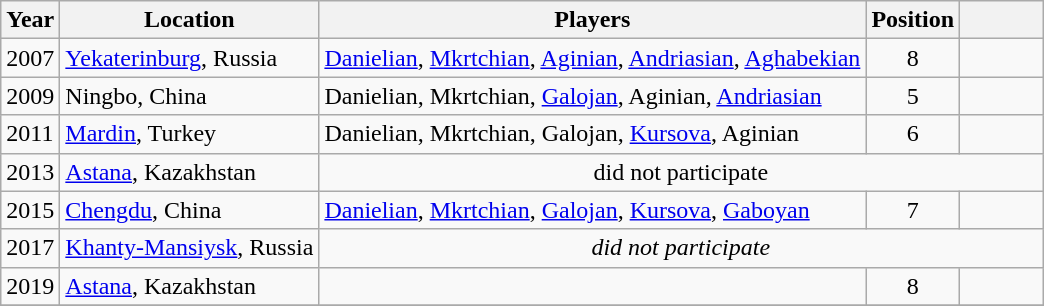<table class="wikitable sortable">
<tr>
<th>Year</th>
<th>Location</th>
<th>Players</th>
<th>Position</th>
<th class="unsortable" style="width:3em"></th>
</tr>
<tr>
<td>2007</td>
<td> <a href='#'>Yekaterinburg</a>, Russia</td>
<td><a href='#'>Danielian</a>, <a href='#'>Mkrtchian</a>, <a href='#'>Aginian</a>, <a href='#'>Andriasian</a>, <a href='#'>Aghabekian</a></td>
<td align="center">8</td>
<td align="center"></td>
</tr>
<tr>
<td>2009</td>
<td> Ningbo, China</td>
<td>Danielian, Mkrtchian, <a href='#'>Galojan</a>, Aginian, <a href='#'>Andriasian</a></td>
<td align="center">5</td>
<td align="center"></td>
</tr>
<tr>
<td>2011</td>
<td> <a href='#'>Mardin</a>, Turkey</td>
<td>Danielian, Mkrtchian, Galojan, <a href='#'>Kursova</a>, Aginian</td>
<td align="center">6</td>
<td align="center"></td>
</tr>
<tr>
<td>2013</td>
<td> <a href='#'>Astana</a>, Kazakhstan</td>
<td colspan="3" align="center">did not participate</td>
</tr>
<tr>
<td>2015</td>
<td> <a href='#'>Chengdu</a>, China</td>
<td><a href='#'>Danielian</a>, <a href='#'>Mkrtchian</a>, <a href='#'>Galojan</a>, <a href='#'>Kursova</a>, <a href='#'>Gaboyan</a></td>
<td align="center">7</td>
<td align="center"></td>
</tr>
<tr>
<td>2017</td>
<td> <a href='#'>Khanty-Mansiysk</a>, Russia</td>
<td colspan="3" align="center"><em>did not participate</em></td>
</tr>
<tr>
<td>2019</td>
<td> <a href='#'>Astana</a>, Kazakhstan</td>
<td></td>
<td align="center">8</td>
<td align="center"></td>
</tr>
<tr>
</tr>
</table>
